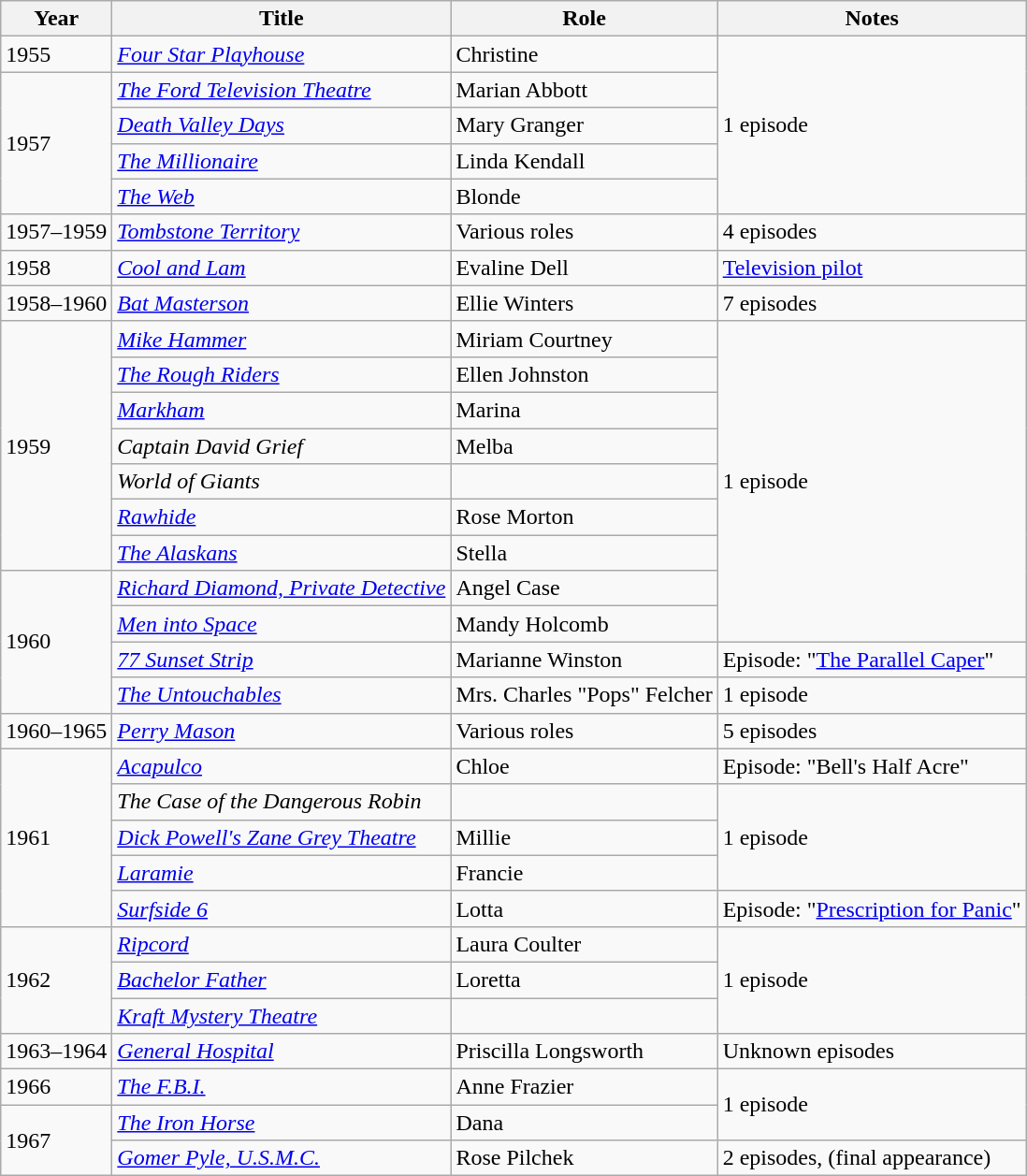<table class="wikitable sortable">
<tr>
<th>Year</th>
<th>Title</th>
<th>Role</th>
<th class="unsortable">Notes</th>
</tr>
<tr>
<td>1955</td>
<td><em><a href='#'>Four Star Playhouse</a></em></td>
<td>Christine</td>
<td rowspan="5">1 episode</td>
</tr>
<tr>
<td rowspan=4>1957</td>
<td><em><a href='#'>The Ford Television Theatre</a></em></td>
<td>Marian Abbott</td>
</tr>
<tr>
<td><em><a href='#'>Death Valley Days</a></em></td>
<td>Mary Granger</td>
</tr>
<tr>
<td><em><a href='#'>The Millionaire</a></em></td>
<td>Linda Kendall</td>
</tr>
<tr>
<td><em><a href='#'>The Web</a></em></td>
<td>Blonde</td>
</tr>
<tr>
<td>1957–1959</td>
<td><em><a href='#'>Tombstone Territory</a></em></td>
<td>Various roles</td>
<td>4 episodes</td>
</tr>
<tr>
<td>1958</td>
<td><em><a href='#'>Cool and Lam</a></em></td>
<td>Evaline Dell</td>
<td><a href='#'>Television pilot</a></td>
</tr>
<tr>
<td>1958–1960</td>
<td><em><a href='#'>Bat Masterson</a></em></td>
<td>Ellie Winters</td>
<td>7 episodes</td>
</tr>
<tr>
<td rowspan=7>1959</td>
<td><em><a href='#'>Mike Hammer</a></em></td>
<td>Miriam Courtney</td>
<td rowspan="9">1 episode</td>
</tr>
<tr>
<td><em><a href='#'>The Rough Riders</a></em></td>
<td>Ellen Johnston</td>
</tr>
<tr>
<td><em><a href='#'>Markham</a></em></td>
<td>Marina</td>
</tr>
<tr>
<td><em>Captain David Grief</em></td>
<td>Melba</td>
</tr>
<tr>
<td><em>World of Giants</em></td>
<td></td>
</tr>
<tr>
<td><em><a href='#'>Rawhide</a></em></td>
<td>Rose Morton</td>
</tr>
<tr>
<td><em><a href='#'>The Alaskans</a></em></td>
<td>Stella</td>
</tr>
<tr>
<td rowspan=4>1960</td>
<td><em><a href='#'>Richard Diamond, Private Detective</a></em></td>
<td>Angel Case</td>
</tr>
<tr>
<td><em><a href='#'>Men into Space</a></em></td>
<td>Mandy Holcomb</td>
</tr>
<tr>
<td><em><a href='#'>77 Sunset Strip</a></em></td>
<td>Marianne Winston</td>
<td>Episode: "<a href='#'>The Parallel Caper</a>"</td>
</tr>
<tr>
<td><em><a href='#'>The Untouchables</a></em></td>
<td>Mrs. Charles "Pops" Felcher</td>
<td>1 episode</td>
</tr>
<tr>
<td>1960–1965</td>
<td><em><a href='#'>Perry Mason</a></em></td>
<td>Various roles</td>
<td>5 episodes</td>
</tr>
<tr>
<td rowspan=5>1961</td>
<td><em><a href='#'>Acapulco</a></em></td>
<td>Chloe</td>
<td>Episode: "Bell's Half Acre"</td>
</tr>
<tr>
<td><em>The Case of the Dangerous Robin</em></td>
<td></td>
<td rowspan="3">1 episode</td>
</tr>
<tr>
<td><em><a href='#'>Dick Powell's Zane Grey Theatre</a></em></td>
<td>Millie</td>
</tr>
<tr>
<td><em><a href='#'>Laramie</a></em></td>
<td>Francie</td>
</tr>
<tr>
<td><em><a href='#'>Surfside 6</a></em></td>
<td>Lotta</td>
<td>Episode: "<a href='#'>Prescription for Panic</a>"</td>
</tr>
<tr>
<td rowspan=3>1962</td>
<td><em><a href='#'>Ripcord</a></em></td>
<td>Laura Coulter</td>
<td rowspan="3">1 episode</td>
</tr>
<tr>
<td><em><a href='#'>Bachelor Father</a></em></td>
<td>Loretta</td>
</tr>
<tr>
<td><em><a href='#'>Kraft Mystery Theatre</a></em></td>
<td></td>
</tr>
<tr>
<td>1963–1964</td>
<td><em><a href='#'>General Hospital</a></em></td>
<td>Priscilla Longsworth</td>
<td>Unknown episodes</td>
</tr>
<tr>
<td>1966</td>
<td><em><a href='#'>The F.B.I.</a></em></td>
<td>Anne Frazier</td>
<td rowspan="2">1 episode</td>
</tr>
<tr>
<td rowspan=2>1967</td>
<td><em><a href='#'>The Iron Horse</a></em></td>
<td>Dana</td>
</tr>
<tr>
<td><em><a href='#'>Gomer Pyle, U.S.M.C.</a></em></td>
<td>Rose Pilchek</td>
<td>2 episodes, (final appearance)</td>
</tr>
</table>
